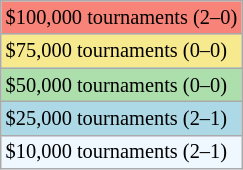<table class=wikitable style="font-size:85%">
<tr bgcolor=f88379>
<td>$100,000 tournaments (2–0)</td>
</tr>
<tr bgcolor=f7e98e>
<td>$75,000 tournaments (0–0)</td>
</tr>
<tr bgcolor=addfad>
<td>$50,000 tournaments (0–0)</td>
</tr>
<tr bgcolor=lightblue>
<td>$25,000 tournaments (2–1)</td>
</tr>
<tr bgcolor=f0f8ff>
<td>$10,000 tournaments (2–1)</td>
</tr>
</table>
